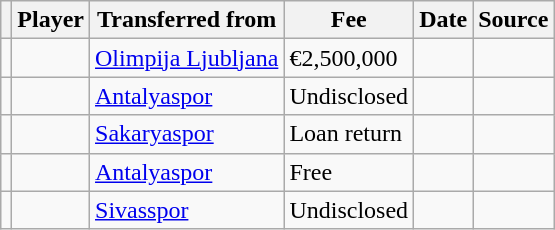<table class="wikitable plainrowheaders sortable">
<tr>
<th></th>
<th scope="col">Player</th>
<th>Transferred from</th>
<th style="width: 65px;">Fee</th>
<th scope="col">Date</th>
<th scope="col">Source</th>
</tr>
<tr>
<td align="center"></td>
<td></td>
<td> <a href='#'>Olimpija Ljubljana</a></td>
<td>€2,500,000</td>
<td></td>
<td></td>
</tr>
<tr>
<td align="center"></td>
<td></td>
<td> <a href='#'>Antalyaspor</a></td>
<td>Undisclosed</td>
<td></td>
<td></td>
</tr>
<tr>
<td align="center"></td>
<td></td>
<td> <a href='#'>Sakaryaspor</a></td>
<td>Loan return</td>
<td></td>
<td></td>
</tr>
<tr>
<td align="center"></td>
<td></td>
<td> <a href='#'>Antalyaspor</a></td>
<td>Free</td>
<td></td>
<td></td>
</tr>
<tr>
<td align="center"></td>
<td></td>
<td> <a href='#'>Sivasspor</a></td>
<td>Undisclosed</td>
<td></td>
<td></td>
</tr>
</table>
